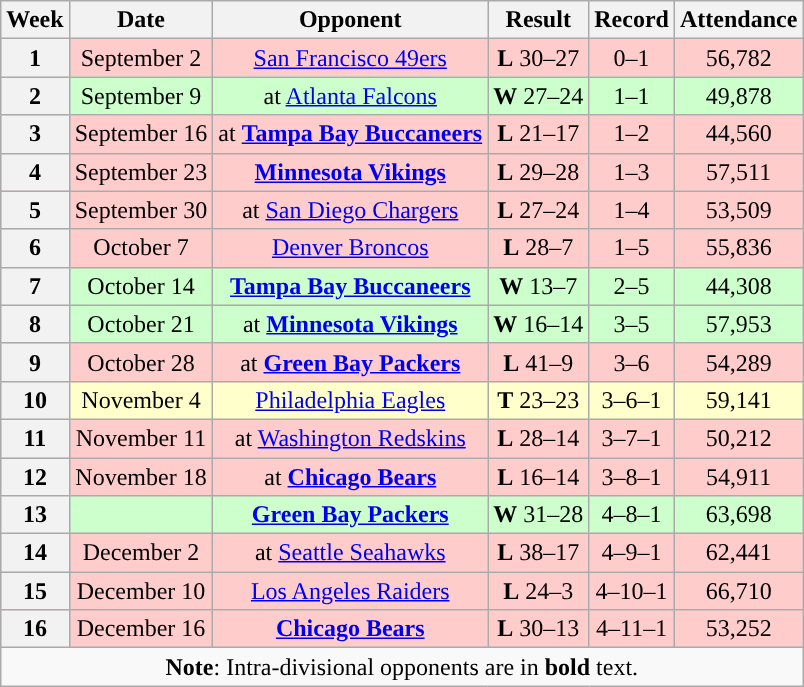<table class="wikitable" style="text-align:center">
<tr>
<th>Week</th>
<th>Date</th>
<th>Opponent</th>
<th>Result</th>
<th>Record</th>
<th>Attendance</th>
</tr>
<tr style="background: #fcc;">
<th>1</th>
<td>September 2</td>
<td><a href='#'>San Francisco 49ers</a></td>
<td><strong>L</strong> 30–27</td>
<td>0–1</td>
<td>56,782</td>
</tr>
<tr style="background: #cfc;">
<th>2</th>
<td>September 9</td>
<td>at <a href='#'>Atlanta Falcons</a></td>
<td><strong>W</strong> 27–24 </td>
<td>1–1</td>
<td>49,878</td>
</tr>
<tr style="background: #fcc;">
<th>3</th>
<td>September 16</td>
<td>at <strong><a href='#'>Tampa Bay Buccaneers</a></strong></td>
<td><strong>L</strong> 21–17</td>
<td>1–2</td>
<td>44,560</td>
</tr>
<tr style="background: #fcc;">
<th>4</th>
<td>September 23</td>
<td><strong><a href='#'>Minnesota Vikings</a></strong></td>
<td><strong>L</strong> 29–28</td>
<td>1–3</td>
<td>57,511</td>
</tr>
<tr style="background: #fcc;">
<th>5</th>
<td>September 30</td>
<td>at <a href='#'>San Diego Chargers</a></td>
<td><strong>L</strong> 27–24</td>
<td>1–4</td>
<td>53,509</td>
</tr>
<tr style="background: #fcc;">
<th>6</th>
<td>October 7</td>
<td><a href='#'>Denver Broncos</a></td>
<td><strong>L</strong> 28–7</td>
<td>1–5</td>
<td>55,836</td>
</tr>
<tr style="background: #cfc;">
<th>7</th>
<td>October 14</td>
<td><strong><a href='#'>Tampa Bay Buccaneers</a></strong></td>
<td><strong>W</strong> 13–7 </td>
<td>2–5</td>
<td>44,308</td>
</tr>
<tr style="background: #cfc;">
<th>8</th>
<td>October 21</td>
<td>at <strong><a href='#'>Minnesota Vikings</a></strong></td>
<td><strong>W</strong> 16–14</td>
<td>3–5</td>
<td>57,953</td>
</tr>
<tr style="background: #fcc;">
<th>9</th>
<td>October 28</td>
<td>at <strong><a href='#'>Green Bay Packers</a></strong></td>
<td><strong>L</strong> 41–9</td>
<td>3–6</td>
<td>54,289</td>
</tr>
<tr bgcolor="#ffc">
<th>10</th>
<td>November 4</td>
<td><a href='#'>Philadelphia Eagles</a></td>
<td><strong>T</strong> 23–23 </td>
<td>3–6–1</td>
<td>59,141</td>
</tr>
<tr style="background: #fcc;">
<th>11</th>
<td>November 11</td>
<td>at <a href='#'>Washington Redskins</a></td>
<td><strong>L</strong> 28–14</td>
<td>3–7–1</td>
<td>50,212</td>
</tr>
<tr style="background: #fcc;">
<th>12</th>
<td>November 18</td>
<td>at <strong><a href='#'>Chicago Bears</a></strong></td>
<td><strong>L</strong> 16–14</td>
<td>3–8–1</td>
<td>54,911</td>
</tr>
<tr style="background: #cfc;">
<th>13</th>
<td></td>
<td><strong><a href='#'>Green Bay Packers</a></strong></td>
<td><strong>W</strong> 31–28</td>
<td>4–8–1</td>
<td>63,698</td>
</tr>
<tr style="background: #fcc;">
<th>14</th>
<td>December 2</td>
<td>at <a href='#'>Seattle Seahawks</a></td>
<td><strong>L</strong> 38–17</td>
<td>4–9–1</td>
<td>62,441</td>
</tr>
<tr style="background: #fcc;">
<th>15</th>
<td>December 10</td>
<td><a href='#'>Los Angeles Raiders</a></td>
<td><strong>L</strong> 24–3</td>
<td>4–10–1</td>
<td>66,710</td>
</tr>
<tr style="background: #fcc;">
<th>16</th>
<td>December 16</td>
<td><strong><a href='#'>Chicago Bears</a></strong></td>
<td><strong>L</strong> 30–13</td>
<td>4–11–1</td>
<td>53,252</td>
</tr>
<tr>
<td colspan="6"><strong>Note</strong>: Intra-divisional opponents are in <strong>bold</strong> text.</td>
</tr>
</table>
